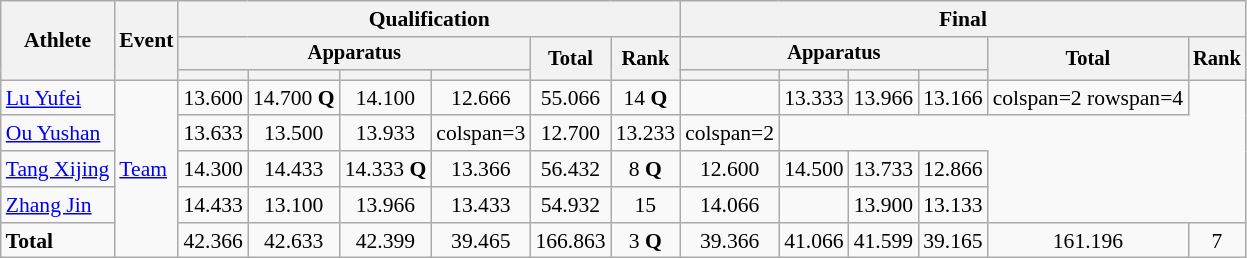<table class="wikitable" style="font-size:90%">
<tr>
<th rowspan=3>Athlete</th>
<th rowspan=3>Event</th>
<th colspan=6>Qualification</th>
<th colspan=6>Final</th>
</tr>
<tr style="font-size:95%">
<th colspan=4>Apparatus</th>
<th rowspan=2>Total</th>
<th rowspan=2>Rank</th>
<th colspan=4>Apparatus</th>
<th rowspan=2>Total</th>
<th rowspan=2>Rank</th>
</tr>
<tr style="font-size:95%">
<th></th>
<th></th>
<th></th>
<th></th>
<th></th>
<th></th>
<th></th>
<th></th>
</tr>
<tr align=center>
<td align=left><a href='#'>Lu Yufei</a></td>
<td align=left rowspan=5><a href='#'>Team</a></td>
<td>13.600</td>
<td>14.700 <strong>Q</strong></td>
<td>14.100</td>
<td>12.666</td>
<td>55.066</td>
<td>14 <strong>Q</strong></td>
<td></td>
<td>13.333</td>
<td>13.966</td>
<td>13.166</td>
<td>colspan=2 rowspan=4 </td>
</tr>
<tr align=center>
<td align=left><a href='#'>Ou Yushan</a></td>
<td>13.633</td>
<td>13.500</td>
<td>13.933</td>
<td>colspan=3 </td>
<td>12.700</td>
<td>13.233</td>
<td>colspan=2 </td>
</tr>
<tr align=center>
<td align=left><a href='#'>Tang Xijing</a></td>
<td>14.300</td>
<td>14.433</td>
<td>14.333 <strong>Q</strong></td>
<td>13.366</td>
<td>56.432</td>
<td>8 <strong>Q</strong></td>
<td>12.600</td>
<td>14.500</td>
<td>13.733</td>
<td>12.866</td>
</tr>
<tr align=center>
<td align=left><a href='#'>Zhang Jin</a></td>
<td>14.433</td>
<td>13.100</td>
<td>13.966</td>
<td>13.433</td>
<td>54.932</td>
<td>15</td>
<td>14.066</td>
<td></td>
<td>13.900</td>
<td>13.133</td>
</tr>
<tr align=center>
<td align=left><strong>Total</strong></td>
<td>42.366</td>
<td>42.633</td>
<td>42.399</td>
<td>39.465</td>
<td>166.863</td>
<td>3 <strong>Q</strong></td>
<td>39.366</td>
<td>41.066</td>
<td>41.599</td>
<td>39.165</td>
<td>161.196</td>
<td>7</td>
</tr>
</table>
